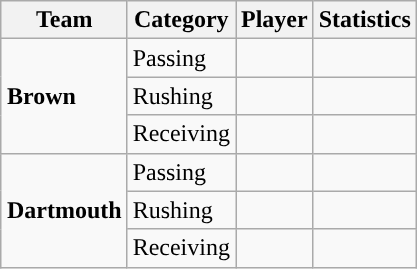<table class="wikitable" style="float: right;">
<tr>
<th>Team</th>
<th>Category</th>
<th>Player</th>
<th>Statistics</th>
</tr>
<tr>
<td rowspan=3><strong>Brown</strong></td>
<td>Passing</td>
<td></td>
<td></td>
</tr>
<tr>
<td>Rushing</td>
<td></td>
<td></td>
</tr>
<tr>
<td>Receiving</td>
<td></td>
<td></td>
</tr>
<tr>
<td rowspan=3><strong>Dartmouth</strong></td>
<td>Passing</td>
<td></td>
<td></td>
</tr>
<tr>
<td>Rushing</td>
<td></td>
<td></td>
</tr>
<tr>
<td>Receiving</td>
<td></td>
<td></td>
</tr>
</table>
